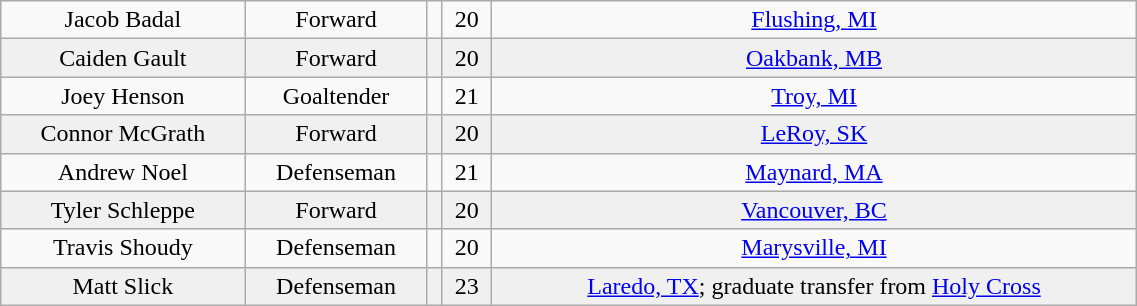<table class="wikitable" width="60%">
<tr align="center" bgcolor="">
<td>Jacob Badal</td>
<td>Forward</td>
<td></td>
<td>20</td>
<td><a href='#'>Flushing, MI</a></td>
</tr>
<tr align="center" bgcolor="f0f0f0">
<td>Caiden Gault</td>
<td>Forward</td>
<td></td>
<td>20</td>
<td><a href='#'>Oakbank, MB</a></td>
</tr>
<tr align="center" bgcolor="">
<td>Joey Henson</td>
<td>Goaltender</td>
<td></td>
<td>21</td>
<td><a href='#'>Troy, MI</a></td>
</tr>
<tr align="center" bgcolor="f0f0f0">
<td>Connor McGrath</td>
<td>Forward</td>
<td></td>
<td>20</td>
<td><a href='#'>LeRoy, SK</a></td>
</tr>
<tr align="center" bgcolor="">
<td>Andrew Noel</td>
<td>Defenseman</td>
<td></td>
<td>21</td>
<td><a href='#'>Maynard, MA</a></td>
</tr>
<tr align="center" bgcolor="f0f0f0">
<td>Tyler Schleppe</td>
<td>Forward</td>
<td></td>
<td>20</td>
<td><a href='#'>Vancouver, BC</a></td>
</tr>
<tr align="center" bgcolor="">
<td>Travis Shoudy</td>
<td>Defenseman</td>
<td></td>
<td>20</td>
<td><a href='#'>Marysville, MI</a></td>
</tr>
<tr align="center" bgcolor="f0f0f0">
<td>Matt Slick</td>
<td>Defenseman</td>
<td></td>
<td>23</td>
<td><a href='#'>Laredo, TX</a>; graduate transfer from <a href='#'>Holy Cross</a></td>
</tr>
</table>
